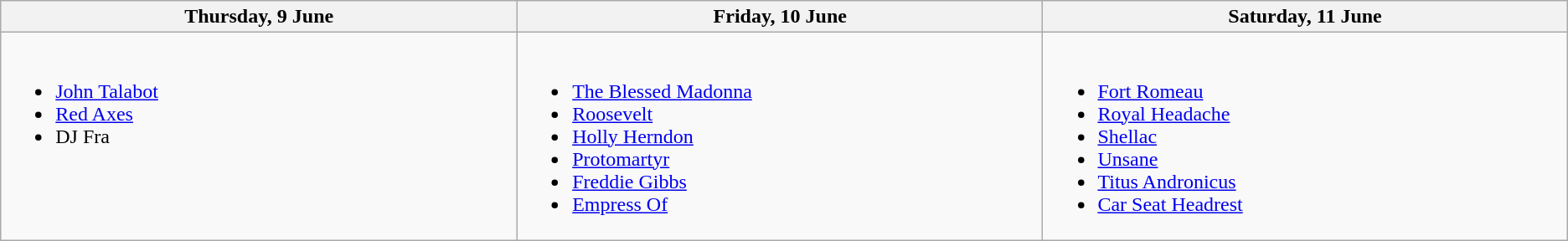<table class="wikitable">
<tr>
<th width="500">Thursday, 9 June</th>
<th width="500">Friday, 10 June</th>
<th width="500">Saturday, 11 June</th>
</tr>
<tr valign="top">
<td><br><ul><li><a href='#'>John Talabot</a></li><li><a href='#'>Red Axes</a></li><li>DJ Fra</li></ul></td>
<td><br><ul><li><a href='#'>The Blessed Madonna</a></li><li><a href='#'>Roosevelt</a></li><li><a href='#'>Holly Herndon</a></li><li><a href='#'>Protomartyr</a></li><li><a href='#'>Freddie Gibbs</a></li><li><a href='#'>Empress Of</a></li></ul></td>
<td><br><ul><li><a href='#'>Fort Romeau</a></li><li><a href='#'>Royal Headache</a></li><li><a href='#'>Shellac</a></li><li><a href='#'>Unsane</a></li><li><a href='#'>Titus Andronicus</a></li><li><a href='#'>Car Seat Headrest</a></li></ul></td>
</tr>
</table>
